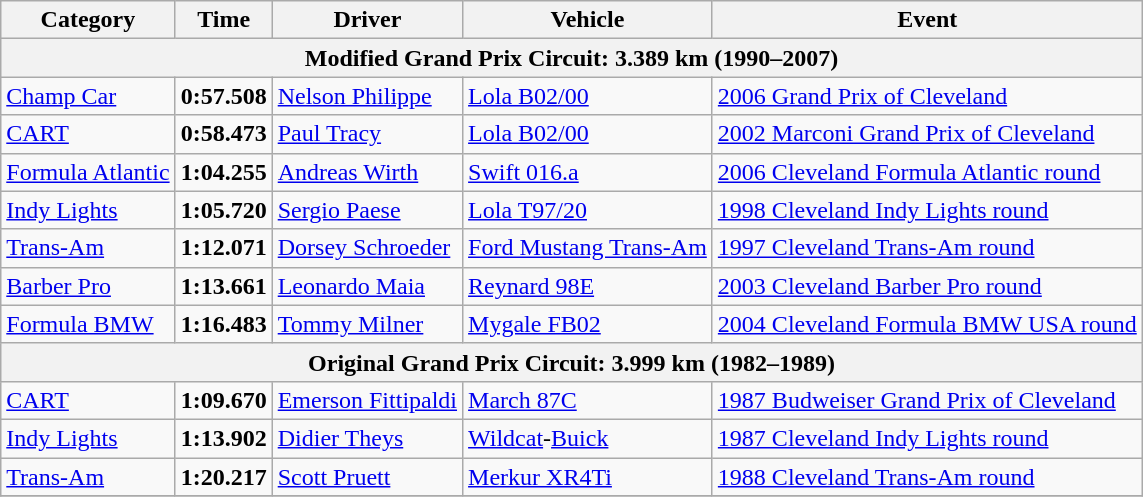<table class="wikitable">
<tr>
<th>Category</th>
<th>Time</th>
<th>Driver</th>
<th>Vehicle</th>
<th>Event</th>
</tr>
<tr>
<th colspan=5>Modified Grand Prix Circuit: 3.389 km (1990–2007)</th>
</tr>
<tr>
<td><a href='#'>Champ Car</a></td>
<td><strong>0:57.508</strong></td>
<td><a href='#'>Nelson Philippe</a></td>
<td><a href='#'>Lola B02/00</a></td>
<td><a href='#'>2006 Grand Prix of Cleveland</a></td>
</tr>
<tr>
<td><a href='#'>CART</a></td>
<td><strong>0:58.473</strong></td>
<td><a href='#'>Paul Tracy</a></td>
<td><a href='#'>Lola B02/00</a></td>
<td><a href='#'>2002 Marconi Grand Prix of Cleveland</a></td>
</tr>
<tr>
<td><a href='#'>Formula Atlantic</a></td>
<td><strong>1:04.255</strong></td>
<td><a href='#'>Andreas Wirth</a></td>
<td><a href='#'>Swift 016.a</a></td>
<td><a href='#'>2006 Cleveland Formula Atlantic round</a></td>
</tr>
<tr>
<td><a href='#'>Indy Lights</a></td>
<td><strong>1:05.720</strong></td>
<td><a href='#'>Sergio Paese</a></td>
<td><a href='#'>Lola T97/20</a></td>
<td><a href='#'>1998 Cleveland Indy Lights round</a></td>
</tr>
<tr>
<td><a href='#'>Trans-Am</a></td>
<td><strong>1:12.071</strong></td>
<td><a href='#'>Dorsey Schroeder</a></td>
<td><a href='#'>Ford Mustang Trans-Am</a></td>
<td><a href='#'>1997 Cleveland Trans-Am round</a></td>
</tr>
<tr>
<td><a href='#'>Barber Pro</a></td>
<td><strong>1:13.661</strong></td>
<td><a href='#'>Leonardo Maia</a></td>
<td><a href='#'>Reynard 98E</a></td>
<td><a href='#'>2003 Cleveland Barber Pro round</a></td>
</tr>
<tr>
<td><a href='#'>Formula BMW</a></td>
<td><strong>1:16.483</strong></td>
<td><a href='#'>Tommy Milner</a></td>
<td><a href='#'>Mygale FB02</a></td>
<td><a href='#'>2004 Cleveland Formula BMW USA round</a></td>
</tr>
<tr>
<th colspan=5>Original Grand Prix Circuit: 3.999 km (1982–1989)</th>
</tr>
<tr>
<td><a href='#'>CART</a></td>
<td><strong>1:09.670</strong></td>
<td><a href='#'>Emerson Fittipaldi</a></td>
<td><a href='#'>March 87C</a></td>
<td><a href='#'>1987 Budweiser Grand Prix of Cleveland</a></td>
</tr>
<tr>
<td><a href='#'>Indy Lights</a></td>
<td><strong>1:13.902</strong></td>
<td><a href='#'>Didier Theys</a></td>
<td><a href='#'>Wildcat</a>-<a href='#'>Buick</a></td>
<td><a href='#'>1987 Cleveland Indy Lights round</a></td>
</tr>
<tr>
<td><a href='#'>Trans-Am</a></td>
<td><strong>1:20.217</strong></td>
<td><a href='#'>Scott Pruett</a></td>
<td><a href='#'>Merkur XR4Ti</a></td>
<td><a href='#'>1988 Cleveland Trans-Am round</a></td>
</tr>
<tr>
</tr>
</table>
